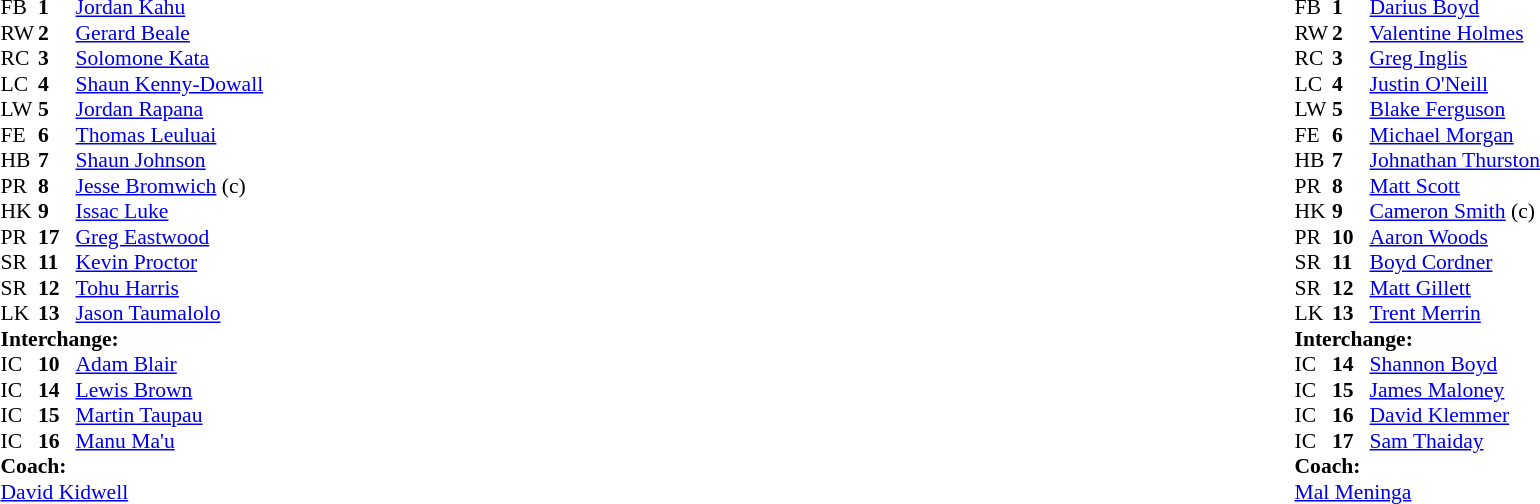<table width="100%">
<tr>
<td valign="top" width="50%"><br><table style="font-size: 90%" cellspacing="0" cellpadding="0">
<tr>
<th width="25"></th>
<th width="25"></th>
</tr>
<tr>
<td>FB</td>
<td><strong>1</strong></td>
<td> <a href='#'>Jordan Kahu</a></td>
</tr>
<tr>
<td>RW</td>
<td><strong>2</strong></td>
<td> <a href='#'>Gerard Beale</a></td>
</tr>
<tr>
<td>RC</td>
<td><strong>3</strong></td>
<td> <a href='#'>Solomone Kata</a></td>
</tr>
<tr>
<td>LC</td>
<td><strong>4</strong></td>
<td> <a href='#'>Shaun Kenny-Dowall</a></td>
</tr>
<tr>
<td>LW</td>
<td><strong>5</strong></td>
<td> <a href='#'>Jordan Rapana</a></td>
</tr>
<tr>
<td>FE</td>
<td><strong>6</strong></td>
<td> <a href='#'>Thomas Leuluai</a></td>
</tr>
<tr>
<td>HB</td>
<td><strong>7</strong></td>
<td> <a href='#'>Shaun Johnson</a></td>
</tr>
<tr>
<td>PR</td>
<td><strong>8</strong></td>
<td> <a href='#'>Jesse Bromwich</a> (c)</td>
</tr>
<tr>
<td>HK</td>
<td><strong>9</strong></td>
<td> <a href='#'>Issac Luke</a></td>
</tr>
<tr>
<td>PR</td>
<td><strong>17</strong></td>
<td> <a href='#'>Greg Eastwood</a></td>
</tr>
<tr>
<td>SR</td>
<td><strong>11</strong></td>
<td> <a href='#'>Kevin Proctor</a></td>
</tr>
<tr>
<td>SR</td>
<td><strong>12</strong></td>
<td> <a href='#'>Tohu Harris</a></td>
</tr>
<tr>
<td>LK</td>
<td><strong>13</strong></td>
<td> <a href='#'>Jason Taumalolo</a></td>
</tr>
<tr>
<td colspan=3><strong>Interchange:</strong></td>
</tr>
<tr>
<td>IC</td>
<td><strong>10</strong></td>
<td> <a href='#'>Adam Blair</a></td>
</tr>
<tr>
<td>IC</td>
<td><strong>14</strong></td>
<td> <a href='#'>Lewis Brown</a></td>
</tr>
<tr>
<td>IC</td>
<td><strong>15</strong></td>
<td> <a href='#'>Martin Taupau</a></td>
</tr>
<tr>
<td>IC</td>
<td><strong>16</strong></td>
<td> <a href='#'>Manu Ma'u</a></td>
</tr>
<tr>
<td colspan=3><strong>Coach:</strong></td>
</tr>
<tr>
<td colspan="4"> <a href='#'>David Kidwell</a></td>
</tr>
</table>
</td>
<td valign="top" width="50%"><br><table style="font-size: 90%" cellspacing="0" cellpadding="0" align="center">
<tr>
<th width="25"></th>
<th width="25"></th>
</tr>
<tr>
<td>FB</td>
<td><strong>1</strong></td>
<td> <a href='#'>Darius Boyd</a></td>
</tr>
<tr>
<td>RW</td>
<td><strong>2</strong></td>
<td> <a href='#'>Valentine Holmes</a></td>
</tr>
<tr>
<td>RC</td>
<td><strong>3</strong></td>
<td> <a href='#'>Greg Inglis</a></td>
</tr>
<tr>
<td>LC</td>
<td><strong>4</strong></td>
<td> <a href='#'>Justin O'Neill</a></td>
</tr>
<tr>
<td>LW</td>
<td><strong>5</strong></td>
<td> <a href='#'>Blake Ferguson</a></td>
</tr>
<tr>
<td>FE</td>
<td><strong>6</strong></td>
<td> <a href='#'>Michael Morgan</a></td>
</tr>
<tr>
<td>HB</td>
<td><strong>7</strong></td>
<td> <a href='#'>Johnathan Thurston</a></td>
</tr>
<tr>
<td>PR</td>
<td><strong>8</strong></td>
<td> <a href='#'>Matt Scott</a></td>
</tr>
<tr>
<td>HK</td>
<td><strong>9</strong></td>
<td> <a href='#'>Cameron Smith</a> (c)</td>
</tr>
<tr>
<td>PR</td>
<td><strong>10</strong></td>
<td> <a href='#'>Aaron Woods</a></td>
</tr>
<tr>
<td>SR</td>
<td><strong>11</strong></td>
<td> <a href='#'>Boyd Cordner</a></td>
</tr>
<tr>
<td>SR</td>
<td><strong>12</strong></td>
<td> <a href='#'>Matt Gillett</a></td>
</tr>
<tr>
<td>LK</td>
<td><strong>13</strong></td>
<td> <a href='#'>Trent Merrin</a></td>
</tr>
<tr>
<td colspan=3><strong>Interchange:</strong></td>
</tr>
<tr>
<td>IC</td>
<td><strong>14</strong></td>
<td> <a href='#'>Shannon Boyd</a></td>
</tr>
<tr>
<td>IC</td>
<td><strong>15</strong></td>
<td> <a href='#'>James Maloney</a></td>
</tr>
<tr>
<td>IC</td>
<td><strong>16</strong></td>
<td> <a href='#'>David Klemmer</a></td>
</tr>
<tr>
<td>IC</td>
<td><strong>17</strong></td>
<td> <a href='#'>Sam Thaiday</a></td>
</tr>
<tr>
<td colspan=3><strong>Coach:</strong></td>
</tr>
<tr>
<td colspan="4"> <a href='#'>Mal Meninga</a></td>
</tr>
</table>
</td>
</tr>
</table>
